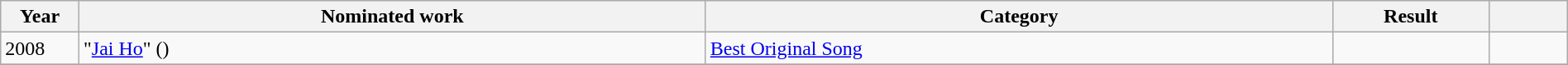<table class="wikitable sortable" width=100%>
<tr>
<th width=5%>Year</th>
<th width=40%>Nominated work</th>
<th width=40%>Category</th>
<th width=10%>Result</th>
<th width=5%></th>
</tr>
<tr>
<td>2008</td>
<td>"<a href='#'>Jai Ho</a>" ()</td>
<td><a href='#'>Best Original Song</a></td>
<td></td>
<td></td>
</tr>
<tr>
</tr>
</table>
